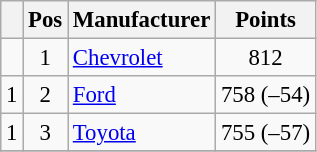<table class="wikitable" style="font-size: 95%">
<tr>
<th></th>
<th>Pos</th>
<th>Manufacturer</th>
<th>Points</th>
</tr>
<tr>
<td align="left"></td>
<td style="text-align:center;">1</td>
<td><a href='#'>Chevrolet</a></td>
<td style="text-align:center;">812</td>
</tr>
<tr>
<td align="left"> 1</td>
<td style="text-align:center;">2</td>
<td><a href='#'>Ford</a></td>
<td style="text-align:center;">758 (–54)</td>
</tr>
<tr>
<td align="left"> 1</td>
<td style="text-align:center;">3</td>
<td><a href='#'>Toyota</a></td>
<td style="text-align:center;">755 (–57)</td>
</tr>
<tr class="sortbottom">
</tr>
</table>
